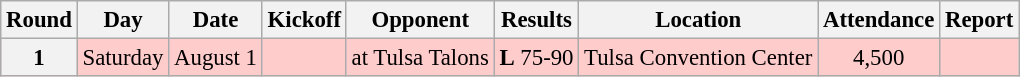<table class="wikitable" style="font-size: 95%;">
<tr>
<th>Round</th>
<th>Day</th>
<th>Date</th>
<th>Kickoff</th>
<th>Opponent</th>
<th>Results</th>
<th>Location</th>
<th>Attendance</th>
<th>Report</th>
</tr>
<tr style= background:#ffcccc>
<th align="center">1</th>
<td align="center">Saturday</td>
<td align="center">August 1</td>
<td align="center"></td>
<td align="center">at Tulsa Talons</td>
<td align="center"><strong>L</strong> 75-90</td>
<td align="center">Tulsa Convention Center</td>
<td align="center">4,500</td>
<td align="center"></td>
</tr>
</table>
